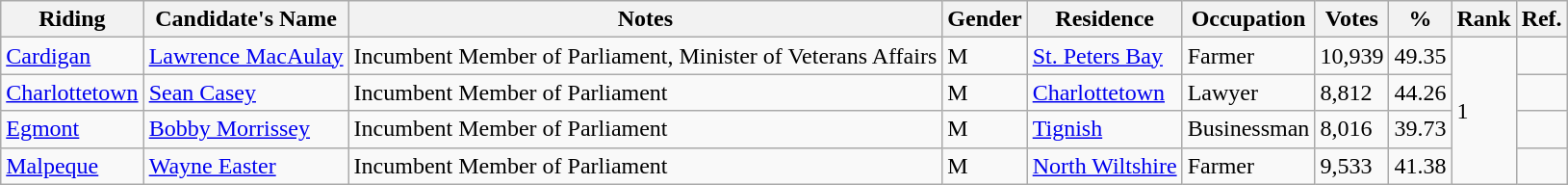<table class="wikitable sortable">
<tr>
<th>Riding</th>
<th>Candidate's Name</th>
<th>Notes</th>
<th>Gender</th>
<th>Residence</th>
<th>Occupation</th>
<th>Votes</th>
<th>%</th>
<th>Rank</th>
<th>Ref.</th>
</tr>
<tr>
<td><a href='#'>Cardigan</a></td>
<td><a href='#'>Lawrence MacAulay</a></td>
<td>Incumbent Member of Parliament, Minister of Veterans Affairs</td>
<td>M</td>
<td><a href='#'>St. Peters Bay</a></td>
<td>Farmer</td>
<td>10,939</td>
<td>49.35</td>
<td rowspan="4">1</td>
<td></td>
</tr>
<tr>
<td><a href='#'>Charlottetown</a></td>
<td><a href='#'>Sean Casey</a></td>
<td>Incumbent Member of Parliament</td>
<td>M</td>
<td><a href='#'>Charlottetown</a></td>
<td>Lawyer</td>
<td>8,812</td>
<td>44.26</td>
<td></td>
</tr>
<tr>
<td><a href='#'>Egmont</a></td>
<td><a href='#'>Bobby Morrissey</a></td>
<td>Incumbent Member of Parliament</td>
<td>M</td>
<td><a href='#'>Tignish</a></td>
<td>Businessman</td>
<td>8,016</td>
<td>39.73</td>
<td></td>
</tr>
<tr>
<td><a href='#'>Malpeque</a></td>
<td><a href='#'>Wayne Easter</a></td>
<td>Incumbent Member of Parliament</td>
<td>M</td>
<td><a href='#'>North Wiltshire</a></td>
<td>Farmer</td>
<td>9,533</td>
<td>41.38</td>
<td></td>
</tr>
</table>
